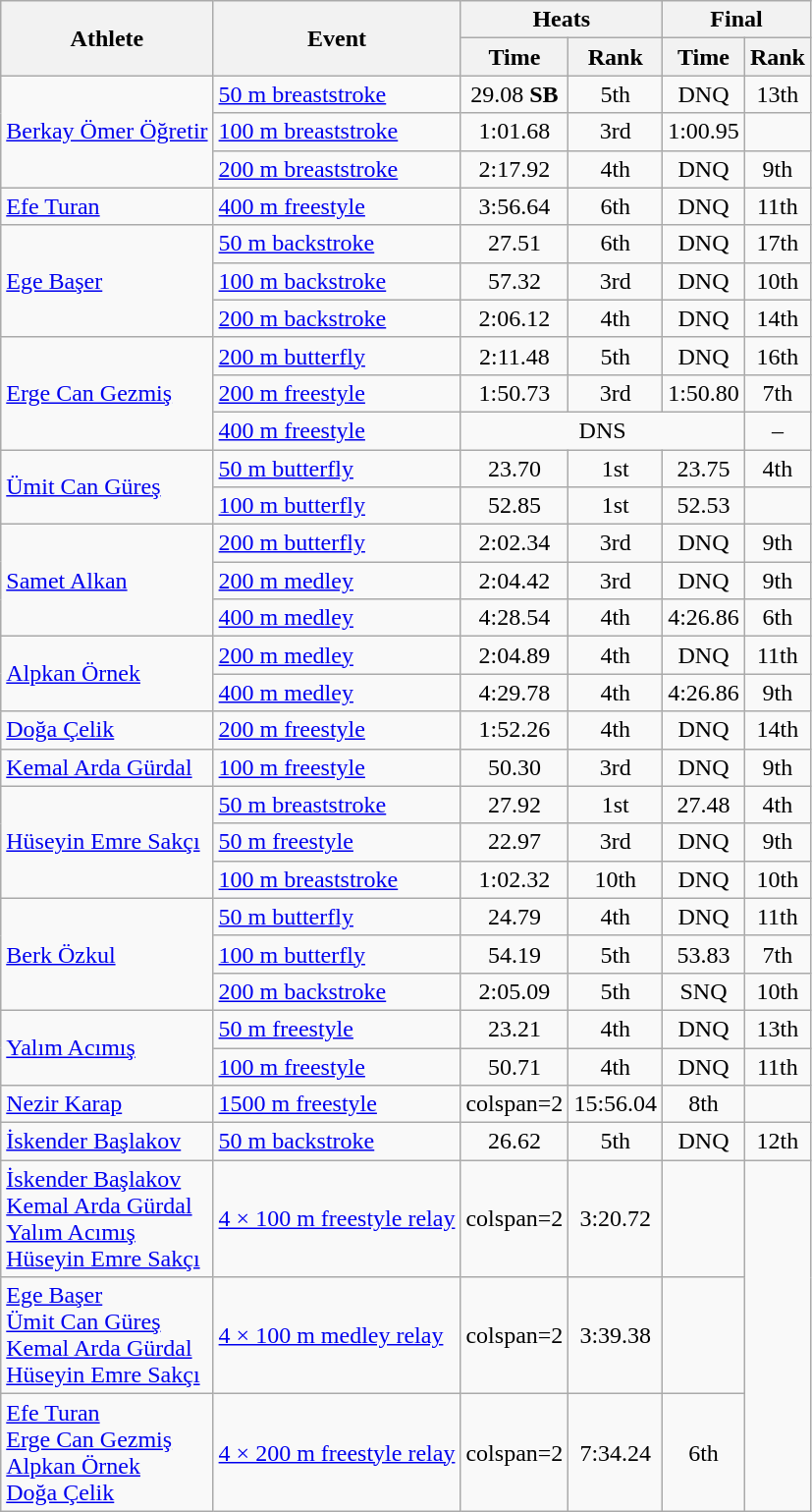<table class=wikitable>
<tr>
<th rowspan="2">Athlete</th>
<th rowspan="2">Event</th>
<th colspan="2">Heats</th>
<th colspan="2">Final</th>
</tr>
<tr>
<th>Time</th>
<th>Rank</th>
<th>Time</th>
<th>Rank</th>
</tr>
<tr align=center>
<td align=left rowspan=3><a href='#'>Berkay Ömer Öğretir</a></td>
<td align=left><a href='#'>50 m breaststroke</a></td>
<td>29.08 <strong>SB</strong></td>
<td>5th</td>
<td>DNQ</td>
<td>13th</td>
</tr>
<tr align=center>
<td align=left><a href='#'>100 m breaststroke</a></td>
<td>1:01.68</td>
<td>3rd</td>
<td>1:00.95</td>
<td></td>
</tr>
<tr align=center>
<td align=left><a href='#'>200 m breaststroke</a></td>
<td>2:17.92</td>
<td>4th</td>
<td>DNQ</td>
<td>9th</td>
</tr>
<tr align=center>
<td align=left><a href='#'>Efe Turan</a></td>
<td align=left><a href='#'>400 m freestyle</a></td>
<td>3:56.64</td>
<td>6th</td>
<td>DNQ</td>
<td>11th</td>
</tr>
<tr align=center>
<td align=left rowspan=3><a href='#'>Ege Başer</a></td>
<td align=left><a href='#'>50 m backstroke</a></td>
<td>27.51</td>
<td>6th</td>
<td>DNQ</td>
<td>17th</td>
</tr>
<tr align=center>
<td align=left><a href='#'>100 m backstroke</a></td>
<td>57.32</td>
<td>3rd</td>
<td>DNQ</td>
<td>10th</td>
</tr>
<tr align=center>
<td align=left><a href='#'>200 m backstroke</a></td>
<td>2:06.12</td>
<td>4th</td>
<td>DNQ</td>
<td>14th</td>
</tr>
<tr align=center>
<td align=left rowspan=3><a href='#'>Erge Can Gezmiş</a></td>
<td align=left><a href='#'>200 m butterfly</a></td>
<td>2:11.48</td>
<td>5th</td>
<td>DNQ</td>
<td>16th</td>
</tr>
<tr align=center>
<td align=left><a href='#'>200 m freestyle</a></td>
<td>1:50.73</td>
<td>3rd</td>
<td>1:50.80</td>
<td>7th</td>
</tr>
<tr align=center>
<td align=left><a href='#'>400 m freestyle</a></td>
<td colspan=3>DNS</td>
<td>–</td>
</tr>
<tr align=center>
<td align=left rowspan=2><a href='#'>Ümit Can Güreş</a></td>
<td align=left><a href='#'>50 m butterfly</a></td>
<td>23.70</td>
<td>1st</td>
<td>23.75</td>
<td>4th</td>
</tr>
<tr align=center>
<td align=left><a href='#'>100 m butterfly</a></td>
<td>52.85</td>
<td>1st</td>
<td>52.53</td>
<td></td>
</tr>
<tr align=center>
<td align=left rowspan=3><a href='#'>Samet Alkan</a></td>
<td align=left><a href='#'>200 m butterfly</a></td>
<td>2:02.34</td>
<td>3rd</td>
<td>DNQ</td>
<td>9th</td>
</tr>
<tr align=center>
<td align=left><a href='#'>200 m medley</a></td>
<td>2:04.42</td>
<td>3rd</td>
<td>DNQ</td>
<td>9th</td>
</tr>
<tr align=center>
<td align=left><a href='#'>400 m medley</a></td>
<td>4:28.54</td>
<td>4th</td>
<td>4:26.86</td>
<td>6th</td>
</tr>
<tr align=center>
<td align=left rowspan=2><a href='#'>Alpkan Örnek</a></td>
<td align=left><a href='#'>200 m medley</a></td>
<td>2:04.89</td>
<td>4th</td>
<td>DNQ</td>
<td>11th</td>
</tr>
<tr align=center>
<td align=left><a href='#'>400 m medley</a></td>
<td>4:29.78</td>
<td>4th</td>
<td>4:26.86</td>
<td>9th</td>
</tr>
<tr align=center>
<td align=left><a href='#'>Doğa Çelik</a></td>
<td align=left><a href='#'>200 m freestyle</a></td>
<td>1:52.26</td>
<td>4th</td>
<td>DNQ</td>
<td>14th</td>
</tr>
<tr align=center>
<td align=left><a href='#'>Kemal Arda Gürdal</a></td>
<td align=left><a href='#'>100 m freestyle</a></td>
<td>50.30</td>
<td>3rd</td>
<td>DNQ</td>
<td>9th</td>
</tr>
<tr align=center>
<td align=left rowspan=3><a href='#'>Hüseyin Emre Sakçı</a></td>
<td align=left><a href='#'>50 m breaststroke</a></td>
<td>27.92</td>
<td>1st</td>
<td>27.48</td>
<td>4th</td>
</tr>
<tr align=center>
<td align=left><a href='#'>50 m freestyle</a></td>
<td>22.97</td>
<td>3rd</td>
<td>DNQ</td>
<td>9th</td>
</tr>
<tr align=center>
<td align=left><a href='#'>100 m breaststroke</a></td>
<td>1:02.32</td>
<td>10th</td>
<td>DNQ</td>
<td>10th</td>
</tr>
<tr align=center>
<td align=left rowspan=3><a href='#'>Berk Özkul</a></td>
<td align=left><a href='#'>50 m butterfly</a></td>
<td>24.79</td>
<td>4th</td>
<td>DNQ</td>
<td>11th</td>
</tr>
<tr align=center>
<td align=left><a href='#'>100 m butterfly</a></td>
<td>54.19</td>
<td>5th</td>
<td>53.83</td>
<td>7th</td>
</tr>
<tr align=center>
<td align=left><a href='#'>200 m backstroke</a></td>
<td>2:05.09</td>
<td>5th</td>
<td>SNQ</td>
<td>10th</td>
</tr>
<tr align=center>
<td align=left rowspan=2><a href='#'>Yalım Acımış</a></td>
<td align=left><a href='#'>50 m freestyle</a></td>
<td>23.21</td>
<td>4th</td>
<td>DNQ</td>
<td>13th</td>
</tr>
<tr align=center>
<td align=left><a href='#'>100 m freestyle</a></td>
<td>50.71</td>
<td>4th</td>
<td>DNQ</td>
<td>11th</td>
</tr>
<tr align=center>
<td align=left><a href='#'>Nezir Karap</a></td>
<td align=left><a href='#'>1500 m freestyle</a></td>
<td>colspan=2 </td>
<td>15:56.04</td>
<td>8th</td>
</tr>
<tr align=center>
<td align=left><a href='#'>İskender Başlakov</a></td>
<td align=left><a href='#'>50 m backstroke</a></td>
<td>26.62</td>
<td>5th</td>
<td>DNQ</td>
<td>12th</td>
</tr>
<tr align=center>
<td align=left><a href='#'>İskender Başlakov</a><br><a href='#'>Kemal Arda Gürdal</a><br><a href='#'>Yalım Acımış</a><br><a href='#'>Hüseyin Emre Sakçı</a></td>
<td align=left><a href='#'>4 × 100 m freestyle relay</a></td>
<td>colspan=2 </td>
<td>3:20.72</td>
<td></td>
</tr>
<tr align=center>
<td align=left><a href='#'>Ege Başer</a><br><a href='#'>Ümit Can Güreş</a><br><a href='#'>Kemal Arda Gürdal</a><br><a href='#'>Hüseyin Emre Sakçı</a></td>
<td align=left><a href='#'>4 × 100 m medley relay</a></td>
<td>colspan=2 </td>
<td>3:39.38</td>
<td></td>
</tr>
<tr align=center>
<td align=left><a href='#'>Efe Turan</a><br><a href='#'>Erge Can Gezmiş</a><br><a href='#'>Alpkan Örnek</a><br><a href='#'>Doğa Çelik</a></td>
<td align=left><a href='#'>4 × 200 m freestyle relay</a></td>
<td>colspan=2 </td>
<td>7:34.24</td>
<td>6th</td>
</tr>
</table>
